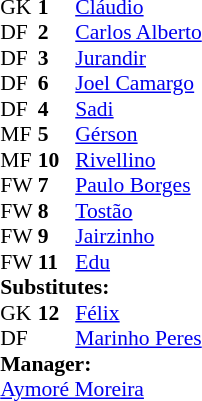<table cellspacing="0" cellpadding="0" style="font-size:90%; margin:0.2em auto;">
<tr>
<th width="25"></th>
<th width="25"></th>
</tr>
<tr>
<td>GK</td>
<td><strong>1</strong></td>
<td><a href='#'>Cláudio</a></td>
<td></td>
<td></td>
</tr>
<tr>
<td>DF</td>
<td><strong>2</strong></td>
<td><a href='#'>Carlos Alberto</a></td>
</tr>
<tr>
<td>DF</td>
<td><strong>3</strong></td>
<td><a href='#'>Jurandir</a></td>
</tr>
<tr>
<td>DF</td>
<td><strong>6</strong></td>
<td><a href='#'>Joel Camargo</a></td>
<td></td>
<td></td>
</tr>
<tr>
<td>DF</td>
<td><strong>4</strong></td>
<td><a href='#'>Sadi</a></td>
</tr>
<tr>
<td>MF</td>
<td><strong>5</strong></td>
<td><a href='#'>Gérson</a></td>
</tr>
<tr>
<td>MF</td>
<td><strong>10</strong></td>
<td><a href='#'>Rivellino</a></td>
</tr>
<tr>
<td>FW</td>
<td><strong>7</strong></td>
<td><a href='#'>Paulo Borges</a></td>
</tr>
<tr>
<td>FW</td>
<td><strong>8</strong></td>
<td><a href='#'>Tostão</a></td>
</tr>
<tr>
<td>FW</td>
<td><strong>9</strong></td>
<td><a href='#'>Jairzinho</a></td>
</tr>
<tr>
<td>FW</td>
<td><strong>11</strong></td>
<td><a href='#'>Edu</a></td>
</tr>
<tr>
<td colspan=3><strong>Substitutes:</strong></td>
</tr>
<tr>
<td>GK</td>
<td><strong>12</strong></td>
<td><a href='#'>Félix</a></td>
<td></td>
<td></td>
</tr>
<tr>
<td>DF</td>
<td><strong> </strong></td>
<td><a href='#'>Marinho Peres</a></td>
<td></td>
<td></td>
</tr>
<tr>
<td colspan=3><strong>Manager:</strong></td>
</tr>
<tr>
<td colspan=4> <a href='#'>Aymoré Moreira</a></td>
</tr>
</table>
